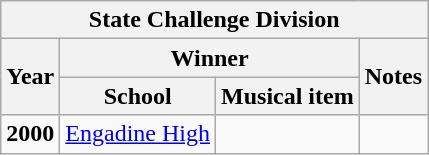<table class="wikitable sortable">
<tr>
<th colspan=8>State Challenge Division</th>
</tr>
<tr>
<th rowspan=2>Year</th>
<th colspan=2>Winner</th>
<th rowspan=2>Notes</th>
</tr>
<tr>
<th>School</th>
<th>Musical item</th>
</tr>
<tr>
<td><strong>2000</strong></td>
<td><a href='#'>Engadine High</a></td>
<td></td>
<td></td>
</tr>
</table>
